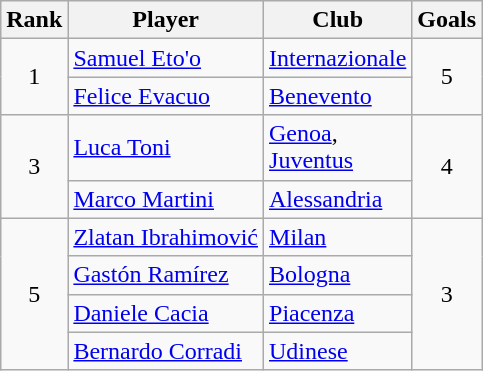<table class="wikitable sortable" style="text-align:center">
<tr>
<th>Rank</th>
<th>Player</th>
<th>Club</th>
<th>Goals</th>
</tr>
<tr>
<td rowspan="2">1</td>
<td align="left"> <a href='#'>Samuel Eto'o</a></td>
<td align="left"><a href='#'>Internazionale</a></td>
<td rowspan="2">5</td>
</tr>
<tr>
<td align="left"> <a href='#'>Felice Evacuo</a></td>
<td align="left"><a href='#'>Benevento</a></td>
</tr>
<tr>
<td rowspan="2">3</td>
<td align="left"> <a href='#'>Luca Toni</a></td>
<td align="left"><a href='#'>Genoa</a>,<br><a href='#'>Juventus</a></td>
<td rowspan="2">4</td>
</tr>
<tr>
<td align="left"> <a href='#'>Marco Martini</a></td>
<td align="left"><a href='#'>Alessandria</a></td>
</tr>
<tr>
<td rowspan="4">5</td>
<td align="left"> <a href='#'>Zlatan Ibrahimović</a></td>
<td align="left"><a href='#'>Milan</a></td>
<td rowspan="4">3</td>
</tr>
<tr>
<td align="left"> <a href='#'>Gastón Ramírez</a></td>
<td align="left"><a href='#'>Bologna</a></td>
</tr>
<tr>
<td align="left"> <a href='#'>Daniele Cacia</a></td>
<td align="left"><a href='#'>Piacenza</a></td>
</tr>
<tr>
<td align="left"> <a href='#'>Bernardo Corradi</a></td>
<td align="left"><a href='#'>Udinese</a></td>
</tr>
</table>
